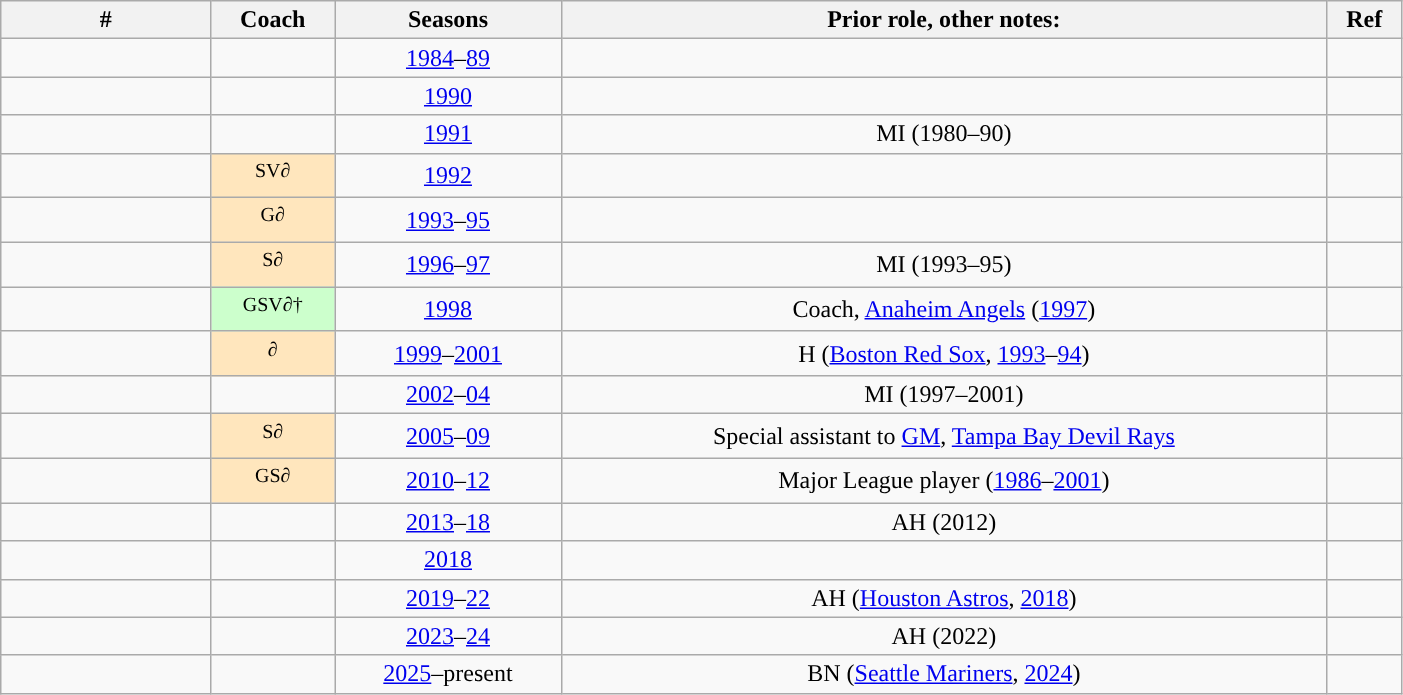<table class="wikitable sortable" style="text-align:center; width:74%">
<tr>
<th width="15%">#</th>
<th>Coach</th>
<th>Seasons</th>
<th class="unsortable">Prior role, other notes:</th>
<th class="unsortable">Ref</th>
</tr>
<tr>
<td></td>
<td></td>
<td><a href='#'>1984</a>–<a href='#'>89</a></td>
<td></td>
<td></td>
</tr>
<tr>
<td></td>
<td></td>
<td><a href='#'>1990</a></td>
<td></td>
<td></td>
</tr>
<tr>
<td></td>
<td></td>
<td><a href='#'>1991</a></td>
<td>MI (1980–90)</td>
<td></td>
</tr>
<tr>
<td></td>
<td style="background-color:#ffe6bd"> <sup>SV∂</sup></td>
<td><a href='#'>1992</a></td>
<td></td>
<td></td>
</tr>
<tr>
<td></td>
<td style="background-color:#ffe6bd"> <sup>G∂</sup></td>
<td><a href='#'>1993</a>–<a href='#'>95</a></td>
<td></td>
<td></td>
</tr>
<tr>
<td></td>
<td style="background-color:#ffe6bd"> <sup>S∂</sup></td>
<td><a href='#'>1996</a>–<a href='#'>97</a></td>
<td>MI (1993–95)</td>
<td></td>
</tr>
<tr>
<td></td>
<td style="background-color:#ccffcc"> <sup>GSV∂†</sup></td>
<td><a href='#'>1998</a></td>
<td>Coach, <a href='#'>Anaheim Angels</a> (<a href='#'>1997</a>)</td>
<td></td>
</tr>
<tr>
<td></td>
<td style="background-color:#ffe6bd"> <sup>∂</sup></td>
<td><a href='#'>1999</a>–<a href='#'>2001</a></td>
<td>H (<a href='#'>Boston Red Sox</a>, <a href='#'>1993</a>–<a href='#'>94</a>)</td>
<td></td>
</tr>
<tr>
<td></td>
<td></td>
<td><a href='#'>2002</a>–<a href='#'>04</a></td>
<td>MI (1997–2001)</td>
<td></td>
</tr>
<tr>
<td></td>
<td style="background-color:#ffe6bd"> <sup>S∂</sup></td>
<td><a href='#'>2005</a>–<a href='#'>09</a></td>
<td>Special assistant to <a href='#'>GM</a>, <a href='#'>Tampa Bay Devil Rays</a></td>
<td></td>
</tr>
<tr>
<td></td>
<td style="background-color:#ffe6bd"> <sup>GS∂</sup></td>
<td><a href='#'>2010</a>–<a href='#'>12</a></td>
<td>Major League player (<a href='#'>1986</a>–<a href='#'>2001</a>)</td>
<td></td>
</tr>
<tr>
<td></td>
<td></td>
<td><a href='#'>2013</a>–<a href='#'>18</a></td>
<td>AH (2012)</td>
<td></td>
</tr>
<tr>
<td></td>
<td></td>
<td><a href='#'>2018</a></td>
<td></td>
<td></td>
</tr>
<tr>
<td></td>
<td></td>
<td><a href='#'>2019</a>–<a href='#'>22</a></td>
<td>AH (<a href='#'>Houston Astros</a>, <a href='#'>2018</a>)</td>
<td></td>
</tr>
<tr>
<td></td>
<td></td>
<td><a href='#'>2023</a>–<a href='#'>24</a></td>
<td>AH (2022)</td>
<td></td>
</tr>
<tr>
<td></td>
<td></td>
<td><a href='#'>2025</a>–present</td>
<td>BN (<a href='#'>Seattle Mariners</a>, <a href='#'>2024</a>)</td>
<td></td>
</tr>
</table>
